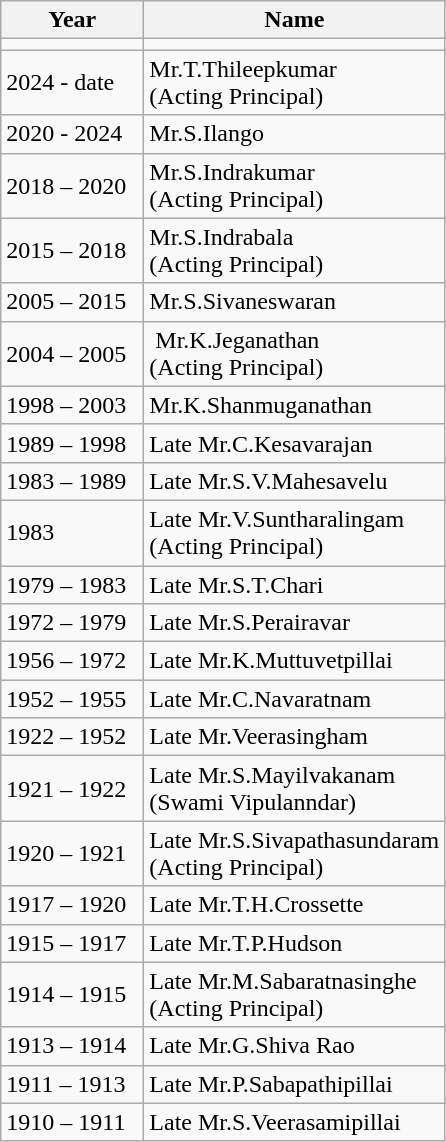<table class="wikitable">
<tr>
<th>Year</th>
<th>Name</th>
</tr>
<tr>
<td></td>
<td></td>
</tr>
<tr>
<td>2024 - date</td>
<td>Mr.T.Thileepkumar<br>(Acting Principal)</td>
</tr>
<tr>
<td>2020 - 2024</td>
<td>Mr.S.Ilango</td>
</tr>
<tr>
<td>2018 – 2020</td>
<td>Mr.S.Indrakumar<br>(Acting Principal)</td>
</tr>
<tr>
<td>2015 – 2018</td>
<td>Mr.S.Indrabala<br>(Acting Principal)</td>
</tr>
<tr>
<td>2005 – 2015</td>
<td>Mr.S.Sivaneswaran</td>
</tr>
<tr>
<td>2004 – 2005</td>
<td> Mr.K.Jeganathan<br>(Acting Principal)</td>
</tr>
<tr>
<td>1998 – 2003  </td>
<td>Mr.K.Shanmuganathan</td>
</tr>
<tr>
<td>1989 – 1998</td>
<td>Late Mr.C.Kesavarajan</td>
</tr>
<tr>
<td>1983 – 1989</td>
<td>Late Mr.S.V.Mahesavelu</td>
</tr>
<tr>
<td>1983</td>
<td>Late Mr.V.Suntharalingam<br>(Acting Principal)</td>
</tr>
<tr>
<td>1979 – 1983</td>
<td>Late Mr.S.T.Chari</td>
</tr>
<tr>
<td>1972 – 1979</td>
<td>Late Mr.S.Perairavar</td>
</tr>
<tr>
<td>1956 – 1972</td>
<td>Late Mr.K.Muttuvetpillai</td>
</tr>
<tr>
<td>1952 – 1955</td>
<td>Late Mr.C.Navaratnam</td>
</tr>
<tr>
<td>1922 – 1952</td>
<td>Late Mr.Veerasingham</td>
</tr>
<tr>
<td>1921 – 1922</td>
<td>Late Mr.S.Mayilvakanam<br>(Swami Vipulanndar)</td>
</tr>
<tr>
<td>1920 – 1921</td>
<td>Late Mr.S.Sivapathasundaram<br>(Acting Principal)</td>
</tr>
<tr>
<td>1917 – 1920</td>
<td>Late Mr.T.H.Crossette</td>
</tr>
<tr>
<td>1915 – 1917</td>
<td>Late Mr.T.P.Hudson</td>
</tr>
<tr>
<td>1914 – 1915</td>
<td>Late Mr.M.Sabaratnasinghe<br>(Acting Principal)</td>
</tr>
<tr>
<td>1913 – 1914</td>
<td>Late Mr.G.Shiva Rao</td>
</tr>
<tr>
<td>1911 – 1913</td>
<td>Late Mr.P.Sabapathipillai  </td>
</tr>
<tr>
<td>1910 – 1911</td>
<td>Late Mr.S.Veerasamipillai</td>
</tr>
</table>
